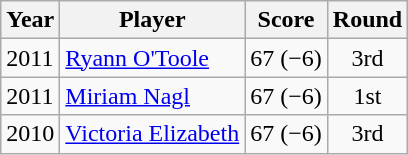<table class="wikitable">
<tr>
<th>Year</th>
<th>Player</th>
<th>Score</th>
<th>Round</th>
</tr>
<tr>
<td>2011</td>
<td><a href='#'>Ryann O'Toole</a></td>
<td>67 (−6)</td>
<td align=center>3rd</td>
</tr>
<tr>
<td>2011</td>
<td><a href='#'>Miriam Nagl</a></td>
<td>67 (−6)</td>
<td align=center>1st</td>
</tr>
<tr>
<td>2010</td>
<td><a href='#'>Victoria Elizabeth</a></td>
<td>67 (−6)</td>
<td align=center>3rd</td>
</tr>
</table>
